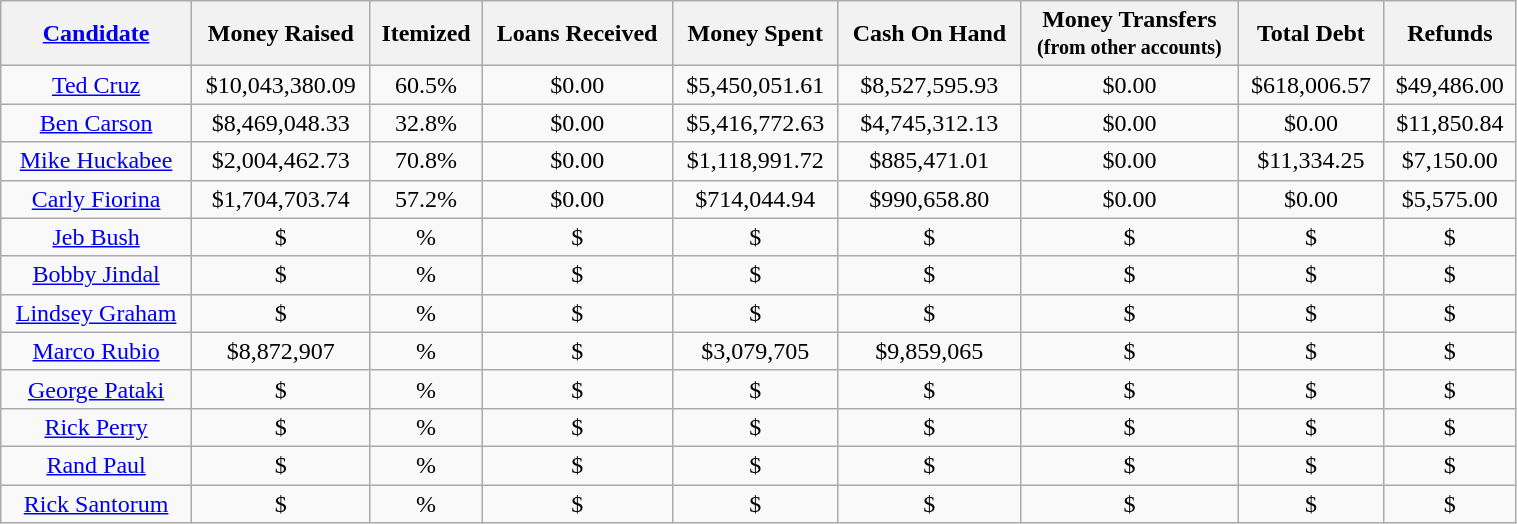<table class="sortable wikitable"  style="text-align:center; width:80%;">
<tr>
<th><a href='#'>Candidate</a></th>
<th>Money Raised</th>
<th>Itemized</th>
<th>Loans Received</th>
<th>Money Spent</th>
<th>Cash On Hand</th>
<th>Money Transfers<br><small>(from other accounts)</small></th>
<th>Total Debt</th>
<th>Refunds</th>
</tr>
<tr>
<td><a href='#'>Ted Cruz</a></td>
<td>$10,043,380.09 </td>
<td>60.5% </td>
<td>$0.00 </td>
<td>$5,450,051.61 </td>
<td>$8,527,595.93 </td>
<td>$0.00 </td>
<td>$618,006.57 </td>
<td>$49,486.00 </td>
</tr>
<tr>
<td><a href='#'>Ben Carson</a></td>
<td>$8,469,048.33 </td>
<td>32.8% </td>
<td>$0.00 </td>
<td>$5,416,772.63 </td>
<td>$4,745,312.13 </td>
<td>$0.00 </td>
<td>$0.00 </td>
<td>$11,850.84 </td>
</tr>
<tr>
<td><a href='#'>Mike Huckabee</a></td>
<td>$2,004,462.73 </td>
<td>70.8% </td>
<td>$0.00 </td>
<td>$1,118,991.72 </td>
<td>$885,471.01 </td>
<td>$0.00 </td>
<td>$11,334.25 </td>
<td>$7,150.00 </td>
</tr>
<tr>
<td><a href='#'>Carly Fiorina</a></td>
<td>$1,704,703.74 </td>
<td>57.2% </td>
<td>$0.00 </td>
<td>$714,044.94 </td>
<td>$990,658.80 </td>
<td>$0.00 </td>
<td>$0.00 </td>
<td>$5,575.00 </td>
</tr>
<tr>
<td><a href='#'>Jeb Bush</a></td>
<td>$ </td>
<td>% </td>
<td>$ </td>
<td>$ </td>
<td>$ </td>
<td>$ </td>
<td>$ </td>
<td>$ </td>
</tr>
<tr>
<td><a href='#'>Bobby Jindal</a></td>
<td>$ </td>
<td>% </td>
<td>$ </td>
<td>$ </td>
<td>$ </td>
<td>$ </td>
<td>$ </td>
<td>$ </td>
</tr>
<tr>
<td><a href='#'>Lindsey Graham</a></td>
<td>$ </td>
<td>% </td>
<td>$ </td>
<td>$ </td>
<td>$ </td>
<td>$ </td>
<td>$ </td>
<td>$ </td>
</tr>
<tr>
<td><a href='#'>Marco Rubio</a></td>
<td>$8,872,907 </td>
<td>% </td>
<td>$ </td>
<td>$3,079,705 </td>
<td>$9,859,065 </td>
<td>$ </td>
<td>$ </td>
<td>$ </td>
</tr>
<tr>
<td><a href='#'>George Pataki</a></td>
<td>$ </td>
<td>% </td>
<td>$ </td>
<td>$ </td>
<td>$ </td>
<td>$ </td>
<td>$ </td>
<td>$ </td>
</tr>
<tr>
<td><a href='#'>Rick Perry</a></td>
<td>$ </td>
<td>% </td>
<td>$ </td>
<td>$ </td>
<td>$ </td>
<td>$ </td>
<td>$ </td>
<td>$ </td>
</tr>
<tr>
<td><a href='#'>Rand Paul</a></td>
<td>$ </td>
<td>% </td>
<td>$ </td>
<td>$ </td>
<td>$ </td>
<td>$ </td>
<td>$ </td>
<td>$ </td>
</tr>
<tr>
<td><a href='#'>Rick Santorum</a> </td>
<td>$ </td>
<td>% </td>
<td>$ </td>
<td>$ </td>
<td>$ </td>
<td>$ </td>
<td>$ </td>
<td>$ </td>
</tr>
</table>
